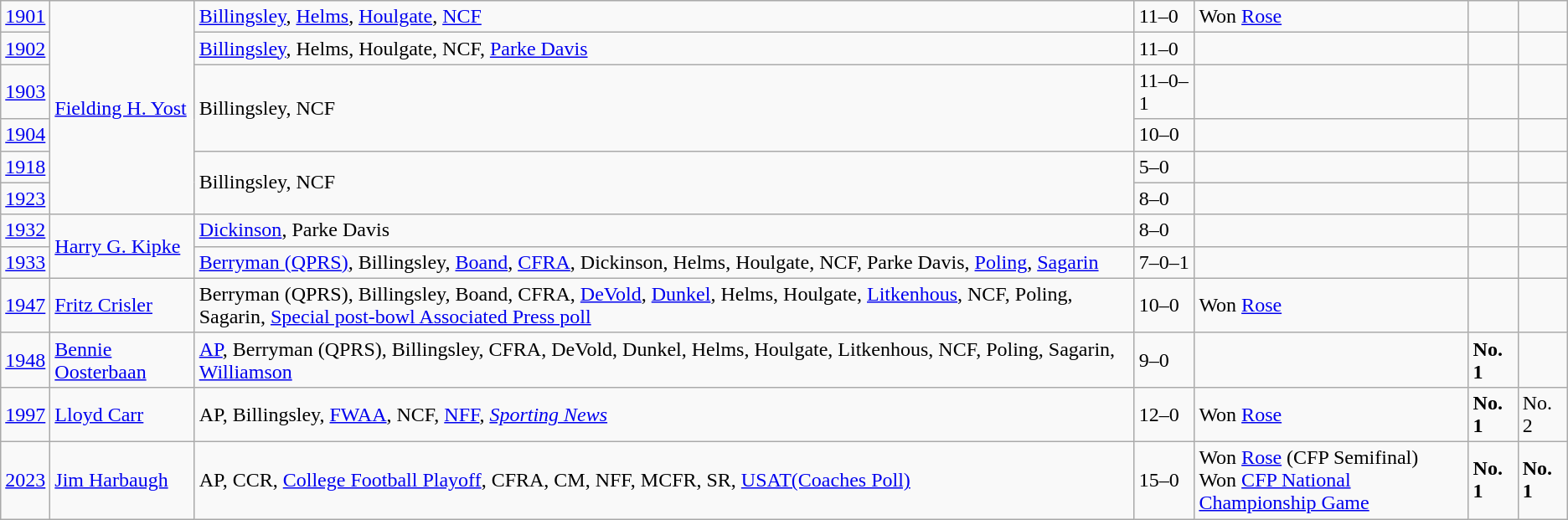<table class="wikitable">
<tr>
<td><a href='#'>1901</a></td>
<td rowspan="6"><a href='#'>Fielding H. Yost</a></td>
<td><a href='#'>Billingsley</a>, <a href='#'>Helms</a>, <a href='#'>Houlgate</a>, <a href='#'>NCF</a></td>
<td>11–0</td>
<td>Won <a href='#'>Rose</a></td>
<td></td>
<td></td>
</tr>
<tr>
<td><a href='#'>1902</a></td>
<td><a href='#'>Billingsley</a>, Helms, Houlgate, NCF, <a href='#'>Parke Davis</a></td>
<td>11–0</td>
<td></td>
<td></td>
<td></td>
</tr>
<tr>
<td><a href='#'>1903</a></td>
<td rowspan="2">Billingsley, NCF</td>
<td>11–0–1</td>
<td></td>
<td></td>
<td></td>
</tr>
<tr>
<td><a href='#'>1904</a></td>
<td>10–0</td>
<td></td>
<td></td>
<td></td>
</tr>
<tr>
<td><a href='#'>1918</a></td>
<td rowspan="2">Billingsley, NCF</td>
<td>5–0</td>
<td></td>
<td></td>
<td></td>
</tr>
<tr>
<td><a href='#'>1923</a></td>
<td>8–0</td>
<td></td>
<td></td>
<td></td>
</tr>
<tr>
<td><a href='#'>1932</a></td>
<td rowspan="2"><a href='#'>Harry G. Kipke</a></td>
<td><a href='#'>Dickinson</a>, Parke Davis</td>
<td>8–0</td>
<td></td>
<td></td>
<td></td>
</tr>
<tr>
<td><a href='#'>1933</a></td>
<td><a href='#'>Berryman (QPRS)</a>, Billingsley, <a href='#'>Boand</a>, <a href='#'>CFRA</a>, Dickinson, Helms, Houlgate, NCF, Parke Davis, <a href='#'>Poling</a>, <a href='#'>Sagarin</a></td>
<td>7–0–1</td>
<td></td>
<td></td>
<td></td>
</tr>
<tr>
<td><a href='#'>1947</a></td>
<td><a href='#'>Fritz Crisler</a></td>
<td>Berryman (QPRS), Billingsley, Boand, CFRA, <a href='#'>DeVold</a>, <a href='#'>Dunkel</a>, Helms, Houlgate, <a href='#'>Litkenhous</a>, NCF, Poling, Sagarin, <a href='#'>Special post-bowl Associated Press poll</a></td>
<td>10–0</td>
<td>Won <a href='#'>Rose</a></td>
<td></td>
<td></td>
</tr>
<tr>
<td><a href='#'>1948</a></td>
<td><a href='#'>Bennie Oosterbaan</a></td>
<td><a href='#'>AP</a>, Berryman (QPRS), Billingsley, CFRA, DeVold, Dunkel, Helms, Houlgate, Litkenhous, NCF, Poling, Sagarin, <a href='#'>Williamson</a></td>
<td>9–0</td>
<td></td>
<td><strong>No. 1</strong></td>
<td></td>
</tr>
<tr>
<td><a href='#'>1997</a></td>
<td><a href='#'>Lloyd Carr</a></td>
<td>AP, Billingsley, <a href='#'>FWAA</a>, NCF, <a href='#'>NFF</a>, <em><a href='#'>Sporting News</a></em></td>
<td>12–0</td>
<td>Won <a href='#'>Rose</a></td>
<td><strong>No. 1</strong></td>
<td>No. 2</td>
</tr>
<tr>
<td><a href='#'>2023</a></td>
<td><a href='#'>Jim Harbaugh</a></td>
<td>AP, CCR, <a href='#'>College Football Playoff</a>, CFRA, CM, NFF, MCFR, SR, <a href='#'>USAT(Coaches Poll)</a></td>
<td>15–0</td>
<td>Won <a href='#'>Rose</a> (CFP Semifinal)<br>Won <a href='#'>CFP National Championship Game</a></td>
<td><strong>No. 1</strong></td>
<td><strong>No. 1</strong></td>
</tr>
</table>
